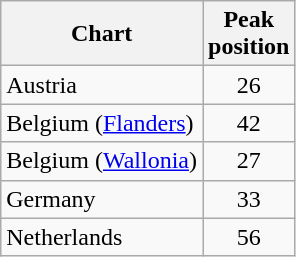<table class="wikitable sortable">
<tr>
<th align="left">Chart</th>
<th align="center">Peak<br>position</th>
</tr>
<tr>
<td align="left">Austria</td>
<td align="center">26</td>
</tr>
<tr>
<td align="left">Belgium (<a href='#'>Flanders</a>)</td>
<td align="center">42</td>
</tr>
<tr>
<td align="left">Belgium (<a href='#'>Wallonia</a>)</td>
<td align="center">27</td>
</tr>
<tr>
<td align="left">Germany</td>
<td align="center">33</td>
</tr>
<tr>
<td align="left">Netherlands</td>
<td align="center">56</td>
</tr>
</table>
